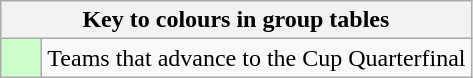<table class="wikitable" style="text-align: center;">
<tr>
<th colspan=2>Key to colours in group tables</th>
</tr>
<tr>
<td style="background:#cfc; width:20px;"></td>
<td align=left>Teams that advance to the Cup Quarterfinal</td>
</tr>
</table>
